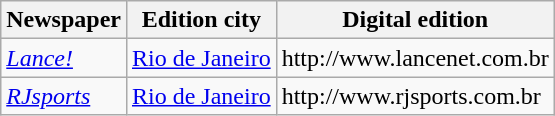<table class="wikitable sortable">
<tr style="text-align:center">
<th>Newspaper</th>
<th>Edition city</th>
<th>Digital edition</th>
</tr>
<tr>
<td><em><a href='#'>Lance!</a></em></td>
<td><a href='#'>Rio de Janeiro</a></td>
<td>http://www.lancenet.com.br</td>
</tr>
<tr>
<td><em><a href='#'>RJsports</a></em></td>
<td><a href='#'>Rio de Janeiro</a></td>
<td>http://www.rjsports.com.br</td>
</tr>
</table>
